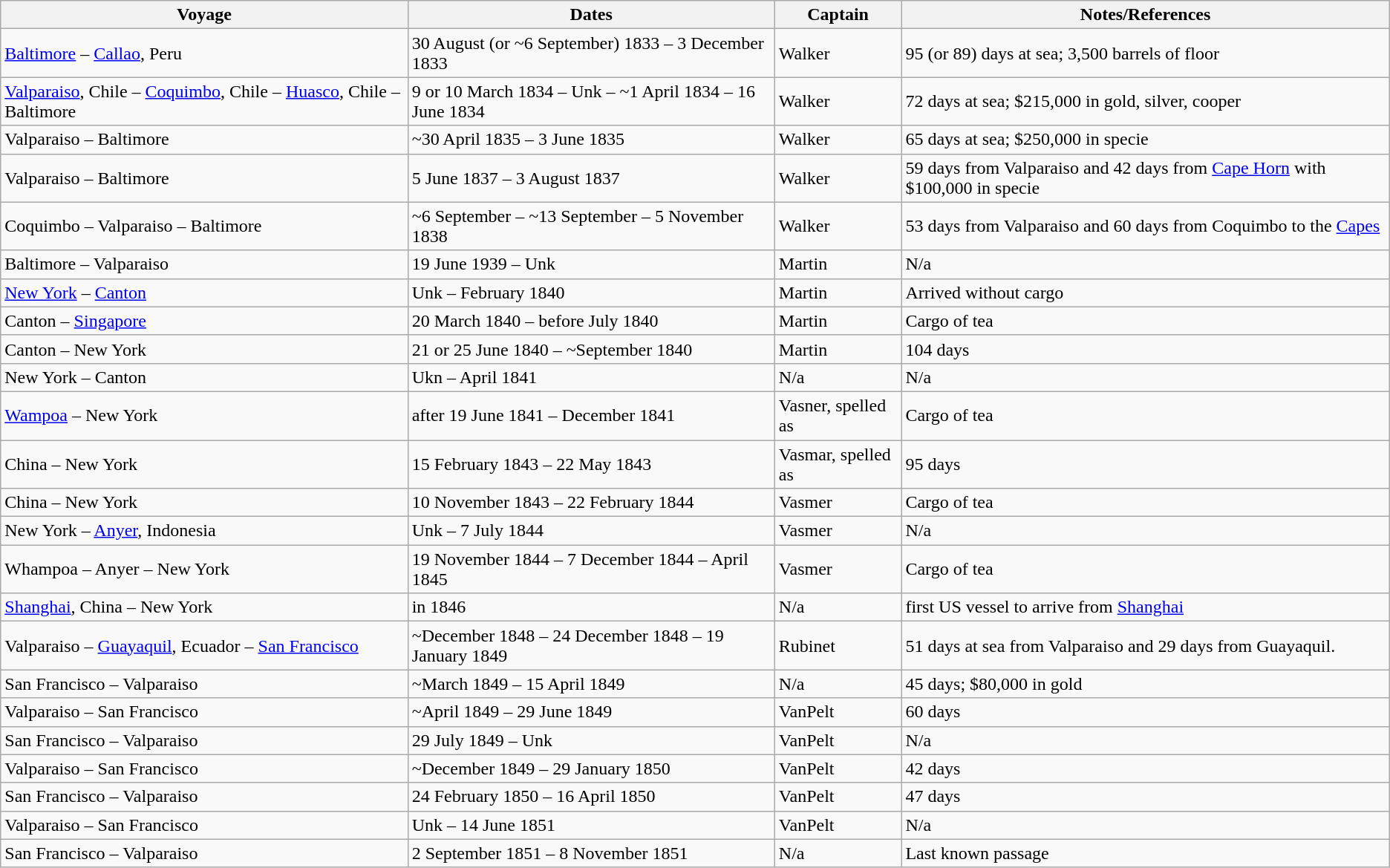<table class="wikitable">
<tr>
<th>Voyage</th>
<th>Dates</th>
<th>Captain</th>
<th>Notes/References</th>
</tr>
<tr>
<td><a href='#'>Baltimore</a> – <a href='#'>Callao</a>, Peru</td>
<td>30 August (or ~6 September) 1833 – 3 December 1833</td>
<td>Walker</td>
<td>95 (or 89) days at sea; 3,500 barrels of floor</td>
</tr>
<tr>
<td><a href='#'>Valparaiso</a>, Chile – <a href='#'>Coquimbo</a>, Chile – <a href='#'>Huasco</a>, Chile – Baltimore</td>
<td>9 or 10 March 1834 – Unk – ~1 April 1834 – 16 June 1834</td>
<td>Walker</td>
<td>72 days at sea; $215,000 in gold, silver, cooper</td>
</tr>
<tr>
<td>Valparaiso – Baltimore</td>
<td>~30 April 1835 – 3 June 1835</td>
<td>Walker</td>
<td>65 days at sea; $250,000 in specie</td>
</tr>
<tr>
<td>Valparaiso – Baltimore</td>
<td>5 June 1837 – 3 August 1837</td>
<td>Walker</td>
<td>59 days from Valparaiso and 42 days from <a href='#'>Cape Horn</a> with $100,000 in specie</td>
</tr>
<tr>
<td>Coquimbo – Valparaiso – Baltimore</td>
<td>~6 September – ~13 September – 5 November 1838</td>
<td>Walker</td>
<td>53 days from Valparaiso and 60 days from Coquimbo to the <a href='#'>Capes</a></td>
</tr>
<tr>
<td>Baltimore – Valparaiso</td>
<td>19 June 1939 – Unk</td>
<td>Martin</td>
<td>N/a</td>
</tr>
<tr>
<td><a href='#'>New York</a> – <a href='#'>Canton</a></td>
<td>Unk – February 1840</td>
<td>Martin</td>
<td>Arrived without cargo</td>
</tr>
<tr>
<td>Canton – <a href='#'>Singapore</a></td>
<td>20 March 1840 – before July 1840</td>
<td>Martin</td>
<td>Cargo of tea</td>
</tr>
<tr>
<td>Canton – New York</td>
<td>21 or 25 June 1840 – ~September 1840</td>
<td>Martin</td>
<td>104 days</td>
</tr>
<tr>
<td>New York – Canton</td>
<td>Ukn – April 1841</td>
<td>N/a</td>
<td>N/a</td>
</tr>
<tr>
<td><a href='#'>Wampoa</a> – New York</td>
<td>after 19 June 1841 – December 1841</td>
<td>Vasner, spelled as</td>
<td>Cargo of tea</td>
</tr>
<tr>
<td>China – New York</td>
<td>15 February 1843 – 22 May 1843</td>
<td>Vasmar, spelled as</td>
<td>95 days</td>
</tr>
<tr>
<td>China – New York</td>
<td>10 November 1843 – 22 February 1844</td>
<td>Vasmer</td>
<td>Cargo of tea</td>
</tr>
<tr>
<td>New York – <a href='#'>Anyer</a>, Indonesia</td>
<td>Unk – 7 July 1844</td>
<td>Vasmer</td>
<td>N/a</td>
</tr>
<tr>
<td>Whampoa – Anyer – New York</td>
<td>19 November 1844 – 7 December 1844 – April 1845</td>
<td>Vasmer</td>
<td>Cargo of tea</td>
</tr>
<tr>
<td><a href='#'>Shanghai</a>, China – New York<br></td>
<td>in 1846</td>
<td>N/a</td>
<td>first US vessel to arrive from <a href='#'>Shanghai</a></td>
</tr>
<tr>
<td>Valparaiso – <a href='#'>Guayaquil</a>, Ecuador – <a href='#'>San Francisco</a></td>
<td>~December 1848 – 24 December 1848 – 19 January 1849</td>
<td>Rubinet</td>
<td>51 days at sea from Valparaiso and 29 days from Guayaquil.</td>
</tr>
<tr>
<td>San Francisco – Valparaiso</td>
<td>~March 1849 – 15 April 1849</td>
<td>N/a</td>
<td>45 days; $80,000 in gold</td>
</tr>
<tr>
<td>Valparaiso – San Francisco</td>
<td>~April 1849 – 29 June 1849</td>
<td>VanPelt</td>
<td>60 days</td>
</tr>
<tr>
<td>San Francisco – Valparaiso</td>
<td>29 July 1849 – Unk</td>
<td>VanPelt</td>
<td>N/a</td>
</tr>
<tr>
<td>Valparaiso – San Francisco</td>
<td>~December 1849 – 29 January 1850</td>
<td>VanPelt</td>
<td>42 days</td>
</tr>
<tr>
<td>San Francisco – Valparaiso</td>
<td>24 February 1850 – 16 April 1850</td>
<td>VanPelt</td>
<td>47 days</td>
</tr>
<tr>
<td>Valparaiso – San Francisco</td>
<td>Unk – 14 June 1851</td>
<td>VanPelt</td>
<td>N/a</td>
</tr>
<tr>
<td>San Francisco – Valparaiso</td>
<td>2 September 1851 – 8 November 1851</td>
<td>N/a</td>
<td>Last known passage</td>
</tr>
</table>
